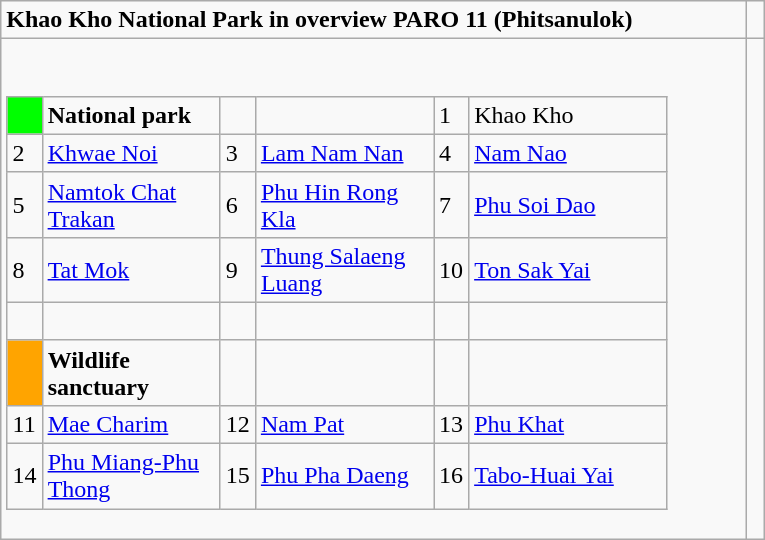<table role="presentation" class="wikitable mw-collapsible mw-collapsed">
<tr>
<td><strong>Khao Kho National Park in overview PARO 11 (Phitsanulok)</strong></td>
<td> </td>
</tr>
<tr>
<td><br><table class= "wikitable" style= "width:90%;">
<tr>
<td style="width:3%; background:#00FF00;"> </td>
<td style="width:27%;"><strong>National park</strong></td>
<td style="width:3%;"> </td>
<td style="width:27%;"> </td>
<td style="width:3%;">1</td>
<td>Khao Kho</td>
</tr>
<tr>
<td>2</td>
<td><a href='#'>Khwae Noi</a></td>
<td>3</td>
<td><a href='#'>Lam Nam Nan</a></td>
<td>4</td>
<td><a href='#'>Nam Nao</a></td>
</tr>
<tr>
<td>5</td>
<td><a href='#'>Namtok Chat Trakan</a></td>
<td>6</td>
<td><a href='#'>Phu Hin Rong Kla</a></td>
<td>7</td>
<td><a href='#'>Phu Soi Dao</a></td>
</tr>
<tr>
<td>8</td>
<td><a href='#'>Tat Mok</a></td>
<td>9</td>
<td><a href='#'>Thung Salaeng Luang</a></td>
<td>10</td>
<td><a href='#'>Ton Sak Yai</a></td>
</tr>
<tr>
<td> </td>
<td> </td>
<td> </td>
<td> </td>
<td> </td>
<td> </td>
</tr>
<tr>
<td style="background:#FFA400;"> </td>
<td><strong>Wildlife sanctuary</strong></td>
<td> </td>
<td> </td>
<td> </td>
<td> </td>
</tr>
<tr>
<td>11</td>
<td><a href='#'>Mae Charim</a></td>
<td>12</td>
<td><a href='#'>Nam Pat</a></td>
<td>13</td>
<td><a href='#'>Phu Khat</a></td>
</tr>
<tr>
<td>14</td>
<td><a href='#'>Phu Miang-Phu Thong</a></td>
<td>15</td>
<td><a href='#'>Phu Pha Daeng</a></td>
<td>16</td>
<td><a href='#'>Tabo-Huai Yai</a></td>
</tr>
</table>
</td>
</tr>
</table>
